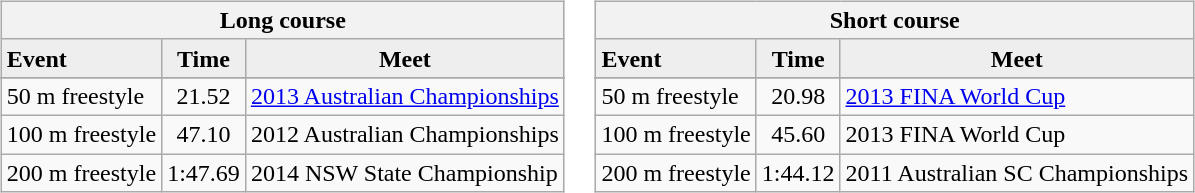<table>
<tr>
<td><br><table class="wikitable">
<tr>
<th colspan="5">Long course</th>
</tr>
<tr bgcolor="#eeeeee">
<td><strong>Event</strong></td>
<td align="center"><strong>Time</strong></td>
<td align="center"><strong>Meet</strong></td>
</tr>
<tr bgcolor="#eeeeee">
</tr>
<tr>
<td>50 m freestyle</td>
<td align="center">21.52</td>
<td><a href='#'>2013 Australian Championships</a></td>
</tr>
<tr>
<td>100 m freestyle</td>
<td align="center">47.10</td>
<td>2012 Australian Championships</td>
</tr>
<tr>
<td>200 m freestyle</td>
<td align="center">1:47.69</td>
<td>2014 NSW State Championship</td>
</tr>
</table>
</td>
<td><br><table class="wikitable">
<tr>
<th colspan="5">Short course</th>
</tr>
<tr bgcolor="#eeeeee">
<td><strong>Event</strong></td>
<td align="center"><strong>Time</strong></td>
<td align="center"><strong>Meet</strong></td>
</tr>
<tr bgcolor="#eeeeee">
</tr>
<tr>
<td>50 m freestyle</td>
<td align="center">20.98</td>
<td><a href='#'>2013 FINA World Cup</a></td>
</tr>
<tr>
<td>100 m freestyle</td>
<td align="center">45.60</td>
<td>2013 FINA World Cup</td>
</tr>
<tr>
<td>200 m freestyle</td>
<td align="center">1:44.12</td>
<td>2011 Australian SC Championships</td>
</tr>
</table>
</td>
</tr>
</table>
